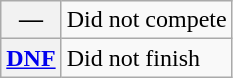<table class="wikitable">
<tr>
<th scope="row">—</th>
<td>Did not compete</td>
</tr>
<tr>
<th scope="row"><a href='#'>DNF</a></th>
<td>Did not finish</td>
</tr>
</table>
